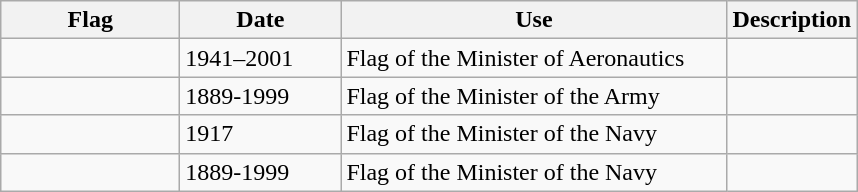<table class="wikitable" style="background: #f9f9f9">
<tr>
<th width="112">Flag</th>
<th width="100">Date</th>
<th width="250">Use</th>
<th>Description</th>
</tr>
<tr>
<td></td>
<td>1941–2001</td>
<td>Flag of the Minister of Aeronautics</td>
<td></td>
</tr>
<tr>
<td></td>
<td>1889-1999</td>
<td>Flag of the Minister of the Army</td>
<td></td>
</tr>
<tr>
<td></td>
<td>1917</td>
<td>Flag of the Minister of the Navy</td>
<td></td>
</tr>
<tr>
<td></td>
<td>1889-1999</td>
<td>Flag of the Minister of the Navy</td>
<td></td>
</tr>
</table>
